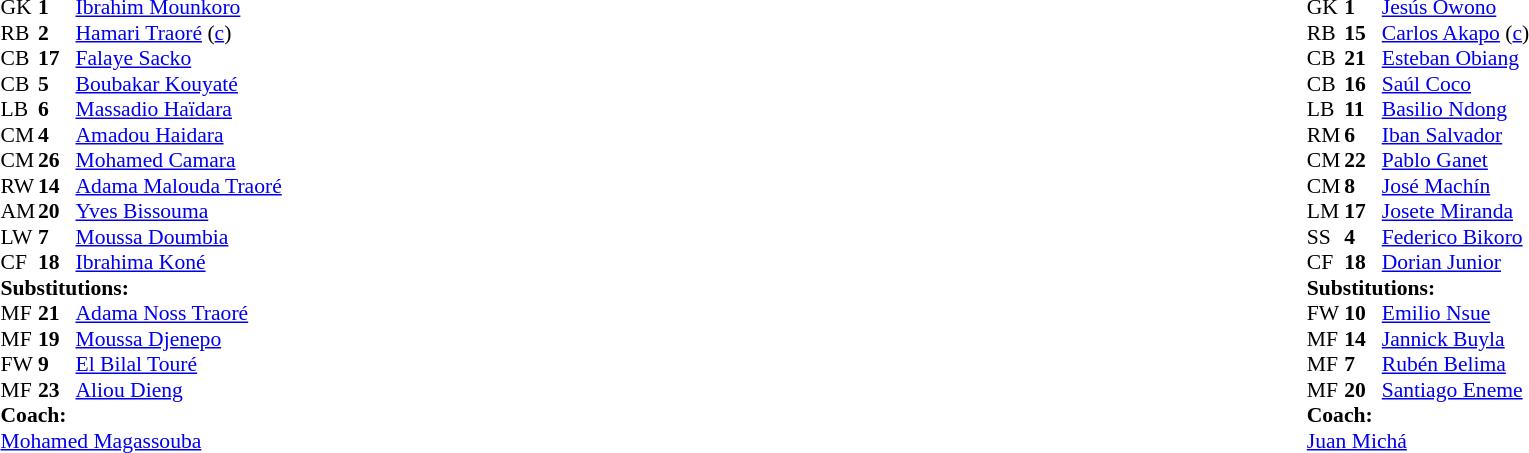<table width="100%">
<tr>
<td valign="top" width="40%"><br><table style="font-size:90%" cellspacing="0" cellpadding="0">
<tr>
<th width=25></th>
<th width=25></th>
</tr>
<tr>
<td>GK</td>
<td><strong>1</strong></td>
<td><a href='#'>Ibrahim Mounkoro</a></td>
</tr>
<tr>
<td>RB</td>
<td><strong>2</strong></td>
<td><a href='#'>Hamari Traoré</a> (<a href='#'>c</a>)</td>
</tr>
<tr>
<td>CB</td>
<td><strong>17</strong></td>
<td><a href='#'>Falaye Sacko</a></td>
</tr>
<tr>
<td>CB</td>
<td><strong>5</strong></td>
<td><a href='#'>Boubakar Kouyaté</a></td>
</tr>
<tr>
<td>LB</td>
<td><strong>6</strong></td>
<td><a href='#'>Massadio Haïdara</a></td>
</tr>
<tr>
<td>CM</td>
<td><strong>4</strong></td>
<td><a href='#'>Amadou Haidara</a></td>
<td></td>
<td></td>
</tr>
<tr>
<td>CM</td>
<td><strong>26</strong></td>
<td><a href='#'>Mohamed Camara</a></td>
</tr>
<tr>
<td>RW</td>
<td><strong>14</strong></td>
<td><a href='#'>Adama Malouda Traoré</a></td>
<td></td>
<td></td>
</tr>
<tr>
<td>AM</td>
<td><strong>20</strong></td>
<td><a href='#'>Yves Bissouma</a></td>
<td></td>
<td></td>
</tr>
<tr>
<td>LW</td>
<td><strong>7</strong></td>
<td><a href='#'>Moussa Doumbia</a></td>
<td></td>
</tr>
<tr>
<td>CF</td>
<td><strong>18</strong></td>
<td><a href='#'>Ibrahima Koné</a></td>
<td></td>
<td></td>
</tr>
<tr>
<td colspan=3><strong>Substitutions:</strong></td>
</tr>
<tr>
<td>MF</td>
<td><strong>21</strong></td>
<td><a href='#'>Adama Noss Traoré</a></td>
<td></td>
<td></td>
</tr>
<tr>
<td>MF</td>
<td><strong>19</strong></td>
<td><a href='#'>Moussa Djenepo</a></td>
<td></td>
<td></td>
</tr>
<tr>
<td>FW</td>
<td><strong>9</strong></td>
<td><a href='#'>El Bilal Touré</a></td>
<td></td>
<td></td>
</tr>
<tr>
<td>MF</td>
<td><strong>23</strong></td>
<td><a href='#'>Aliou Dieng</a></td>
<td></td>
<td></td>
</tr>
<tr>
<td colspan=3><strong>Coach:</strong></td>
</tr>
<tr>
<td colspan=3><a href='#'>Mohamed Magassouba</a></td>
</tr>
</table>
</td>
<td valign="top"></td>
<td valign="top" width="50%"><br><table style="font-size:90%; margin:auto" cellspacing="0" cellpadding="0">
<tr>
<th width=25></th>
<th width=25></th>
</tr>
<tr>
<td>GK</td>
<td><strong>1</strong></td>
<td><a href='#'>Jesús Owono</a></td>
</tr>
<tr>
<td>RB</td>
<td><strong>15</strong></td>
<td><a href='#'>Carlos Akapo</a> (<a href='#'>c</a>)</td>
</tr>
<tr>
<td>CB</td>
<td><strong>21</strong></td>
<td><a href='#'>Esteban Obiang</a></td>
</tr>
<tr>
<td>CB</td>
<td><strong>16</strong></td>
<td><a href='#'>Saúl Coco</a></td>
</tr>
<tr>
<td>LB</td>
<td><strong>11</strong></td>
<td><a href='#'>Basilio Ndong</a></td>
</tr>
<tr>
<td>RM</td>
<td><strong>6</strong></td>
<td><a href='#'>Iban Salvador</a></td>
<td></td>
</tr>
<tr>
<td>CM</td>
<td><strong>22</strong></td>
<td><a href='#'>Pablo Ganet</a></td>
<td></td>
</tr>
<tr>
<td>CM</td>
<td><strong>8</strong></td>
<td><a href='#'>José Machín</a></td>
<td></td>
<td></td>
</tr>
<tr>
<td>LM</td>
<td><strong>17</strong></td>
<td><a href='#'>Josete Miranda</a></td>
<td></td>
<td></td>
</tr>
<tr>
<td>SS</td>
<td><strong>4</strong></td>
<td><a href='#'>Federico Bikoro</a></td>
<td></td>
<td></td>
</tr>
<tr>
<td>CF</td>
<td><strong>18</strong></td>
<td><a href='#'>Dorian Junior</a></td>
<td></td>
<td></td>
</tr>
<tr>
<td colspan=3><strong>Substitutions:</strong></td>
</tr>
<tr>
<td>FW</td>
<td><strong>10</strong></td>
<td><a href='#'>Emilio Nsue</a></td>
<td></td>
<td></td>
</tr>
<tr>
<td>MF</td>
<td><strong>14</strong></td>
<td><a href='#'>Jannick Buyla</a></td>
<td></td>
<td></td>
</tr>
<tr>
<td>MF</td>
<td><strong>7</strong></td>
<td><a href='#'>Rubén Belima</a></td>
<td></td>
<td></td>
</tr>
<tr>
<td>MF</td>
<td><strong>20</strong></td>
<td><a href='#'>Santiago Eneme</a></td>
<td></td>
<td></td>
</tr>
<tr>
<td colspan=3><strong>Coach:</strong></td>
</tr>
<tr>
<td colspan=3><a href='#'>Juan Michá</a></td>
</tr>
</table>
</td>
</tr>
</table>
